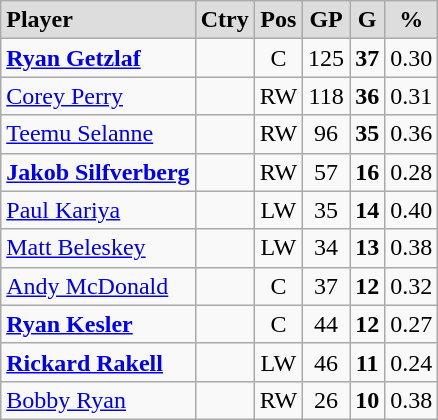<table class="wikitable">
<tr align="center" style="font-weight:bold; background-color:#dddddd;" |>
<td align="left">Player</td>
<td>Ctry</td>
<td>Pos</td>
<td>GP</td>
<td>G</td>
<td>%</td>
</tr>
<tr align="center">
<td align="left"><strong><a href='#'>Ryan Getzlaf</a></strong></td>
<td></td>
<td>C</td>
<td>125</td>
<td><strong>37</strong></td>
<td>0.30</td>
</tr>
<tr align="center">
<td align="left"><a href='#'>Corey Perry</a></td>
<td></td>
<td>RW</td>
<td>118</td>
<td><strong>36</strong></td>
<td>0.31</td>
</tr>
<tr align="center">
<td align="left"><a href='#'>Teemu Selanne</a></td>
<td></td>
<td>RW</td>
<td>96</td>
<td><strong>35</strong></td>
<td>0.36</td>
</tr>
<tr align="center">
<td align="left"><strong><a href='#'>Jakob Silfverberg</a></strong></td>
<td></td>
<td>RW</td>
<td>57</td>
<td><strong>16</strong></td>
<td>0.28</td>
</tr>
<tr align="center">
<td align="left"><a href='#'>Paul Kariya</a></td>
<td></td>
<td>LW</td>
<td>35</td>
<td><strong>14</strong></td>
<td>0.40</td>
</tr>
<tr align="center">
<td align="left"><a href='#'>Matt Beleskey</a></td>
<td></td>
<td>LW</td>
<td>34</td>
<td><strong>13</strong></td>
<td>0.38</td>
</tr>
<tr align="center">
<td align="left"><a href='#'>Andy McDonald</a></td>
<td></td>
<td>C</td>
<td>37</td>
<td><strong>12</strong></td>
<td>0.32</td>
</tr>
<tr align="center">
<td align="left"><strong><a href='#'>Ryan Kesler</a></strong></td>
<td></td>
<td>C</td>
<td>44</td>
<td><strong>12</strong></td>
<td>0.27</td>
</tr>
<tr align="center">
<td align="left"><strong><a href='#'>Rickard Rakell</a></strong></td>
<td></td>
<td>LW</td>
<td>46</td>
<td><strong>11</strong></td>
<td>0.24</td>
</tr>
<tr align="center">
<td align="left"><a href='#'>Bobby Ryan</a></td>
<td></td>
<td>RW</td>
<td>26</td>
<td><strong>10</strong></td>
<td>0.38</td>
</tr>
</table>
